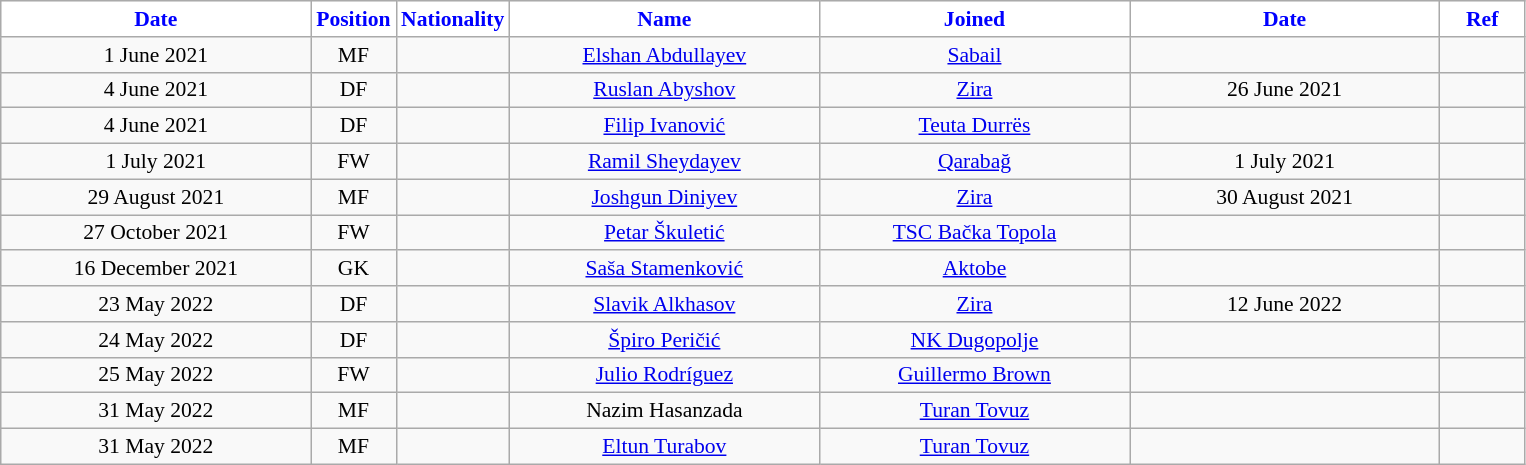<table class="wikitable"  style="text-align:center; font-size:90%; ">
<tr>
<th style="background:white; color:blue; width:200px;">Date</th>
<th style="background:white; color:blue; width:50px;">Position</th>
<th style="background:white; color:blue; width:50px;">Nationality</th>
<th style="background:white; color:blue; width:200px;">Name</th>
<th style="background:white; color:blue; width:200px;">Joined</th>
<th style="background:white; color:blue; width:200px;">Date</th>
<th style="background:white; color:blue; width:50px;">Ref</th>
</tr>
<tr>
<td>1 June 2021</td>
<td>MF</td>
<td></td>
<td><a href='#'>Elshan Abdullayev</a></td>
<td><a href='#'>Sabail</a></td>
<td></td>
<td></td>
</tr>
<tr>
<td>4 June 2021</td>
<td>DF</td>
<td></td>
<td><a href='#'>Ruslan Abyshov</a></td>
<td><a href='#'>Zira</a></td>
<td>26 June 2021</td>
<td></td>
</tr>
<tr>
<td>4 June 2021</td>
<td>DF</td>
<td></td>
<td><a href='#'>Filip Ivanović</a></td>
<td><a href='#'>Teuta Durrës</a></td>
<td></td>
<td></td>
</tr>
<tr>
<td>1 July 2021</td>
<td>FW</td>
<td></td>
<td><a href='#'>Ramil Sheydayev</a></td>
<td><a href='#'>Qarabağ</a></td>
<td>1 July 2021</td>
<td></td>
</tr>
<tr>
<td>29 August 2021</td>
<td>MF</td>
<td></td>
<td><a href='#'>Joshgun Diniyev</a></td>
<td><a href='#'>Zira</a></td>
<td>30 August 2021</td>
<td></td>
</tr>
<tr>
<td>27 October 2021</td>
<td>FW</td>
<td></td>
<td><a href='#'>Petar Škuletić</a></td>
<td><a href='#'>TSC Bačka Topola</a></td>
<td></td>
<td></td>
</tr>
<tr>
<td>16 December 2021</td>
<td>GK</td>
<td></td>
<td><a href='#'>Saša Stamenković</a></td>
<td><a href='#'>Aktobe</a></td>
<td></td>
<td></td>
</tr>
<tr>
<td>23 May 2022</td>
<td>DF</td>
<td></td>
<td><a href='#'>Slavik Alkhasov</a></td>
<td><a href='#'>Zira</a></td>
<td>12 June 2022</td>
<td></td>
</tr>
<tr>
<td>24 May 2022</td>
<td>DF</td>
<td></td>
<td><a href='#'>Špiro Peričić</a></td>
<td><a href='#'>NK Dugopolje</a></td>
<td></td>
<td></td>
</tr>
<tr>
<td>25 May 2022</td>
<td>FW</td>
<td></td>
<td><a href='#'>Julio Rodríguez</a></td>
<td><a href='#'>Guillermo Brown</a></td>
<td></td>
<td></td>
</tr>
<tr>
<td>31 May 2022</td>
<td>MF</td>
<td></td>
<td>Nazim Hasanzada</td>
<td><a href='#'>Turan Tovuz</a></td>
<td></td>
<td></td>
</tr>
<tr>
<td>31 May 2022</td>
<td>MF</td>
<td></td>
<td><a href='#'>Eltun Turabov</a></td>
<td><a href='#'>Turan Tovuz</a></td>
<td></td>
<td></td>
</tr>
</table>
